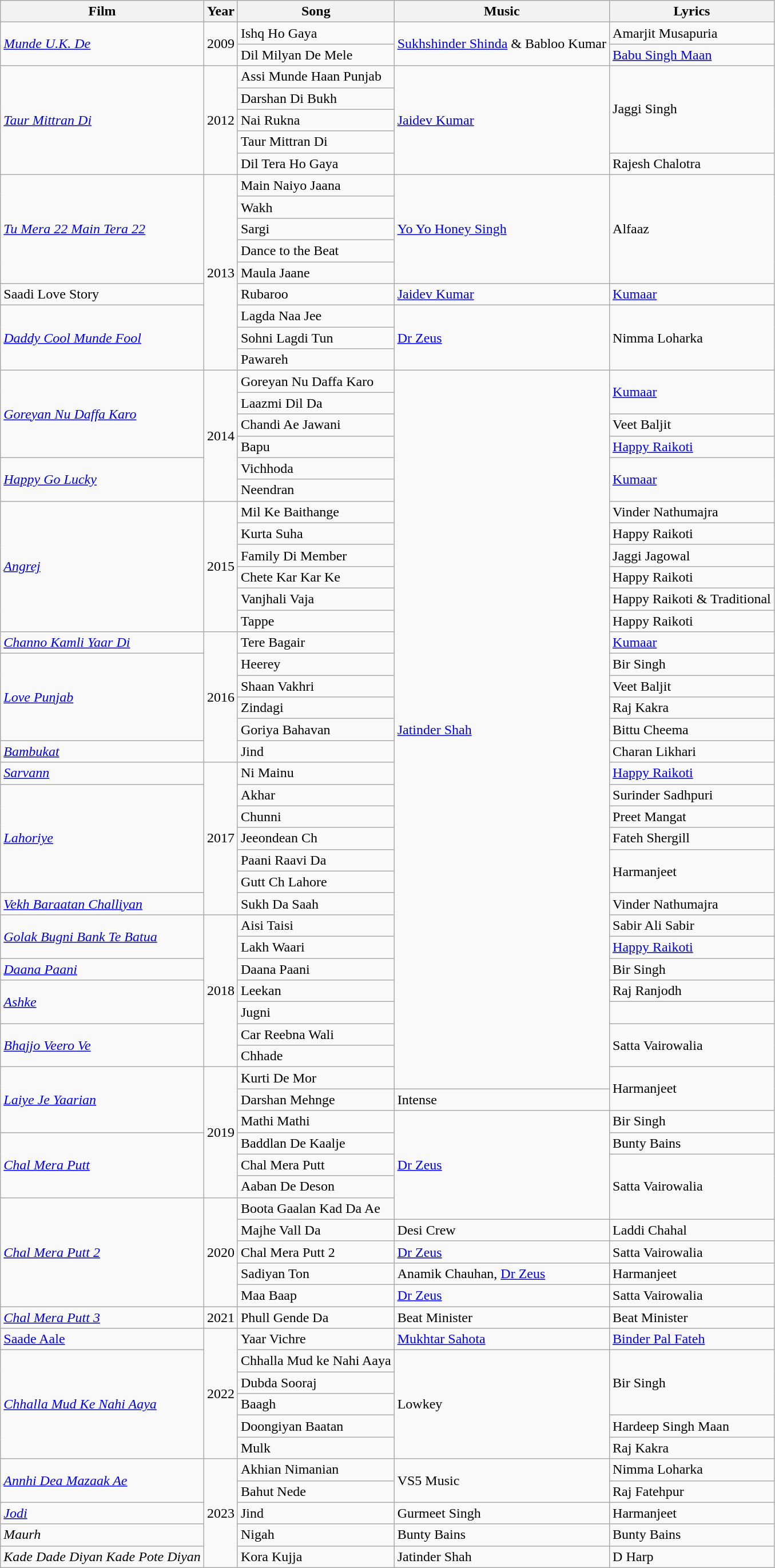<table class="wikitable">
<tr>
<th>Film</th>
<th>Year</th>
<th>Song</th>
<th>Music</th>
<th>Lyrics</th>
</tr>
<tr>
<td rowspan="2"><em><a href='#'>Munde U.K. De</a></em></td>
<td rowspan="2">2009</td>
<td>Ishq Ho Gaya</td>
<td rowspan="2"><a href='#'>Sukhshinder Shinda</a> & Babloo Kumar</td>
<td>Amarjit Musapuria</td>
</tr>
<tr>
<td>Dil Milyan De Mele</td>
<td><a href='#'>Babu Singh Maan</a></td>
</tr>
<tr>
<td rowspan="5"><em><a href='#'>Taur Mittran Di</a></em></td>
<td rowspan="5">2012</td>
<td>Assi Munde Haan Punjab</td>
<td rowspan="5"><a href='#'>Jaidev Kumar</a></td>
<td rowspan="4">Jaggi Singh</td>
</tr>
<tr>
<td>Darshan Di Bukh</td>
</tr>
<tr>
<td>Nai Rukna</td>
</tr>
<tr>
<td>Taur Mittran Di</td>
</tr>
<tr>
<td>Dil Tera Ho Gaya</td>
<td>Rajesh Chalotra</td>
</tr>
<tr>
<td rowspan="5"><em><a href='#'>Tu Mera 22 Main Tera 22</a></em></td>
<td rowspan="9">2013</td>
<td>Main Naiyo Jaana</td>
<td rowspan="5"><a href='#'>Yo Yo Honey Singh</a></td>
<td rowspan="5">Alfaaz</td>
</tr>
<tr>
<td>Wakh</td>
</tr>
<tr>
<td>Sargi</td>
</tr>
<tr>
<td>Dance to the Beat</td>
</tr>
<tr>
<td>Maula Jaane</td>
</tr>
<tr>
<td>Saadi Love Story</td>
<td>Rubaroo</td>
<td><a href='#'>Jaidev Kumar</a></td>
<td><a href='#'>Kumaar</a></td>
</tr>
<tr>
<td rowspan="3"><em><a href='#'>Daddy Cool Munde Fool</a></em></td>
<td>Lagda Naa Jee</td>
<td rowspan="3"><a href='#'>Dr Zeus</a></td>
<td rowspan="3">Nimma Loharka</td>
</tr>
<tr>
<td>Sohni Lagdi Tun</td>
</tr>
<tr>
<td>Pawareh</td>
</tr>
<tr>
<td rowspan="4"><em><a href='#'>Goreyan Nu Daffa Karo</a></em></td>
<td rowspan="6">2014</td>
<td>Goreyan Nu Daffa Karo</td>
<td rowspan="33"><a href='#'>Jatinder Shah</a></td>
<td rowspan="2"><a href='#'>Kumaar</a></td>
</tr>
<tr>
<td>Laazmi Dil Da</td>
</tr>
<tr>
<td>Chandi Ae Jawani</td>
<td>Veet Baljit</td>
</tr>
<tr>
<td>Bapu</td>
<td><a href='#'>Happy Raikoti</a></td>
</tr>
<tr>
<td rowspan="2"><em><a href='#'>Happy Go Lucky</a></em></td>
<td>Vichhoda</td>
<td rowspan="2"><a href='#'>Kumaar</a></td>
</tr>
<tr>
<td>Neendran</td>
</tr>
<tr>
<td rowspan="6"><em><a href='#'>Angrej</a></em></td>
<td rowspan="6">2015</td>
<td>Mil Ke Baithange</td>
<td>Vinder Nathumajra</td>
</tr>
<tr>
<td>Kurta Suha</td>
<td>Happy Raikoti</td>
</tr>
<tr>
<td>Family Di Member</td>
<td>Jaggi Jagowal</td>
</tr>
<tr>
<td>Chete Kar Kar Ke</td>
<td>Happy Raikoti</td>
</tr>
<tr>
<td>Vanjhali Vaja</td>
<td>Happy Raikoti & Traditional</td>
</tr>
<tr>
<td>Tappe</td>
<td>Happy Raikoti</td>
</tr>
<tr>
<td><em><a href='#'>Channo Kamli Yaar Di</a></em></td>
<td rowspan="6">2016</td>
<td>Tere Bagair</td>
<td><a href='#'>Kumaar</a></td>
</tr>
<tr>
<td rowspan="4"><em><a href='#'>Love Punjab</a></em></td>
<td>Heerey</td>
<td>Bir Singh</td>
</tr>
<tr>
<td>Shaan Vakhri</td>
<td>Veet Baljit</td>
</tr>
<tr>
<td>Zindagi</td>
<td>Raj Kakra</td>
</tr>
<tr>
<td>Goriya Bahavan</td>
<td>Bittu Cheema</td>
</tr>
<tr>
<td><em><a href='#'>Bambukat</a></em></td>
<td>Jind</td>
<td>Charan Likhari</td>
</tr>
<tr>
<td><em><a href='#'>Sarvann</a></em></td>
<td rowspan="7">2017</td>
<td>Ni Mainu</td>
<td><a href='#'>Happy Raikoti</a></td>
</tr>
<tr>
<td rowspan="5"><em><a href='#'>Lahoriye</a></em></td>
<td>Akhar</td>
<td>Surinder Sadhpuri</td>
</tr>
<tr>
<td>Chunni</td>
<td>Preet Mangat</td>
</tr>
<tr>
<td>Jeeondean Ch</td>
<td>Fateh Shergill</td>
</tr>
<tr>
<td>Paani Raavi Da</td>
<td rowspan="2">Harmanjeet</td>
</tr>
<tr>
<td>Gutt Ch Lahore</td>
</tr>
<tr>
<td><em><a href='#'>Vekh Baraatan Challiyan</a></em></td>
<td>Sukh Da Saah</td>
<td>Vinder Nathumajra</td>
</tr>
<tr>
<td rowspan="2"><em><a href='#'>Golak Bugni Bank Te Batua</a></em></td>
<td rowspan="7">2018</td>
<td>Aisi Taisi</td>
<td>Sabir Ali Sabir</td>
</tr>
<tr>
<td>Lakh Waari</td>
<td><a href='#'>Happy Raikoti</a></td>
</tr>
<tr>
<td><em><a href='#'>Daana Paani</a></em></td>
<td>Daana Paani</td>
<td>Bir Singh</td>
</tr>
<tr>
<td rowspan="2"><em><a href='#'>Ashke</a></em></td>
<td>Leekan</td>
<td>Raj Ranjodh</td>
</tr>
<tr>
<td>Jugni</td>
</tr>
<tr>
<td rowspan="2"><em><a href='#'>Bhajjo Veero Ve</a></em></td>
<td>Car Reebna Wali</td>
<td rowspan="2">Satta Vairowalia</td>
</tr>
<tr>
<td>Chhade</td>
</tr>
<tr>
<td rowspan="3"><em><a href='#'>Laiye Je Yaarian</a></em></td>
<td rowspan="6">2019</td>
<td>Kurti De Mor</td>
<td rowspan="2">Harmanjeet</td>
</tr>
<tr>
<td>Darshan Mehnge</td>
<td>Intense</td>
</tr>
<tr>
<td>Mathi Mathi</td>
<td rowspan="5"><a href='#'>Dr Zeus</a></td>
<td>Bir Singh</td>
</tr>
<tr>
<td rowspan="3"><em><a href='#'>Chal Mera Putt</a></em></td>
<td>Baddlan De Kaalje</td>
<td>Bunty Bains</td>
</tr>
<tr>
<td>Chal Mera Putt </td>
<td rowspan="3">Satta Vairowalia</td>
</tr>
<tr>
<td>Aaban De Deson</td>
</tr>
<tr>
<td rowspan="5"><em><a href='#'>Chal Mera Putt 2</a></em></td>
<td rowspan="5">2020</td>
<td>Boota Gaalan Kad Da Ae</td>
</tr>
<tr>
<td>Majhe Vall Da</td>
<td>Desi Crew</td>
<td>Laddi Chahal</td>
</tr>
<tr>
<td>Chal Mera Putt 2 </td>
<td><a href='#'>Dr Zeus</a></td>
<td>Satta Vairowalia</td>
</tr>
<tr>
<td>Sadiyan Ton</td>
<td>Anamik Chauhan, <a href='#'>Dr Zeus</a></td>
<td>Harmanjeet</td>
</tr>
<tr>
<td>Maa Baap</td>
<td><a href='#'>Dr Zeus</a></td>
<td>Satta Vairowalia</td>
</tr>
<tr>
<td><em><a href='#'>Chal Mera Putt 3</a></em></td>
<td>2021</td>
<td>Phull Gende Da</td>
<td>Beat Minister</td>
<td>Beat Minister</td>
</tr>
<tr>
<td><a href='#'>Saade Aale</a></td>
<td rowspan="6">2022</td>
<td>Yaar Vichre</td>
<td><a href='#'>Mukhtar Sahota</a></td>
<td><a href='#'>Binder Pal Fateh</a></td>
</tr>
<tr>
<td rowspan="5"><em><a href='#'>Chhalla Mud Ke Nahi Aaya</a></em></td>
<td>Chhalla Mud ke Nahi Aaya </td>
<td rowspan="5">Lowkey</td>
<td rowspan=3>Bir Singh</td>
</tr>
<tr>
<td>Dubda Sooraj</td>
</tr>
<tr>
<td>Baagh</td>
</tr>
<tr>
<td>Doongiyan Baatan</td>
<td>Hardeep Singh Maan</td>
</tr>
<tr>
<td>Mulk</td>
<td>Raj Kakra</td>
</tr>
<tr>
<td rowspan="2"><em><a href='#'>Annhi Dea Mazaak Ae</a></em></td>
<td rowspan="5">2023</td>
<td>Akhian Nimanian</td>
<td rowspan="2">VS5 Music</td>
<td>Nimma Loharka</td>
</tr>
<tr>
<td>Bahut Nede</td>
<td>Raj Fatehpur</td>
</tr>
<tr>
<td><em><a href='#'>Jodi</a></em></td>
<td>Jind</td>
<td>Gurmeet Singh</td>
<td>Harmanjeet</td>
</tr>
<tr>
<td><em>Maurh</em></td>
<td>Nigah</td>
<td>Bunty Bains</td>
<td>Bunty Bains</td>
</tr>
<tr>
<td><em>Kade Dade Diyan Kade Pote Diyan</em></td>
<td>Kora Kujja</td>
<td>Jatinder Shah</td>
<td>D Harp</td>
</tr>
</table>
